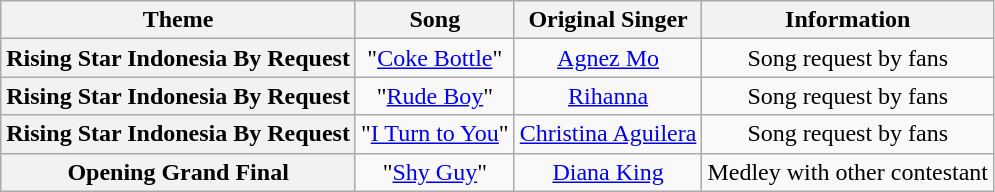<table class="wikitable" style="text-align:center;">
<tr>
<th scope="col">Theme</th>
<th scope="col">Song</th>
<th scope="col">Original Singer</th>
<th scope="col">Information</th>
</tr>
<tr>
<th scope="row">Rising Star Indonesia By Request</th>
<td>"<a href='#'>Coke Bottle</a>"</td>
<td><a href='#'>Agnez Mo</a></td>
<td>Song request by fans</td>
</tr>
<tr>
<th scope="row">Rising Star Indonesia By Request</th>
<td>"<a href='#'>Rude Boy</a>"</td>
<td><a href='#'>Rihanna</a></td>
<td>Song request by fans</td>
</tr>
<tr>
<th scope="row">Rising Star Indonesia By Request</th>
<td>"<a href='#'>I Turn to You</a>"</td>
<td><a href='#'>Christina Aguilera</a></td>
<td>Song request by fans</td>
</tr>
<tr>
<th scope="row">Opening Grand Final</th>
<td>"<a href='#'>Shy Guy</a>"</td>
<td><a href='#'>Diana King</a></td>
<td>Medley with other contestant</td>
</tr>
</table>
